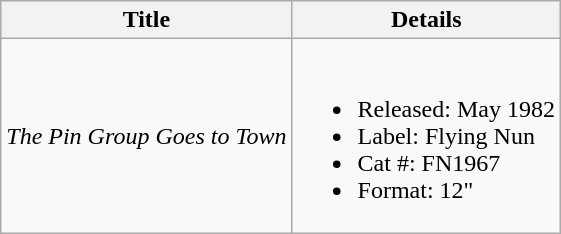<table class="wikitable">
<tr>
<th>Title</th>
<th>Details</th>
</tr>
<tr>
<td><em>The Pin Group Goes to Town</em></td>
<td><br><ul><li>Released: May 1982</li><li>Label: Flying Nun</li><li>Cat #: FN1967</li><li>Format: 12"</li></ul></td>
</tr>
</table>
